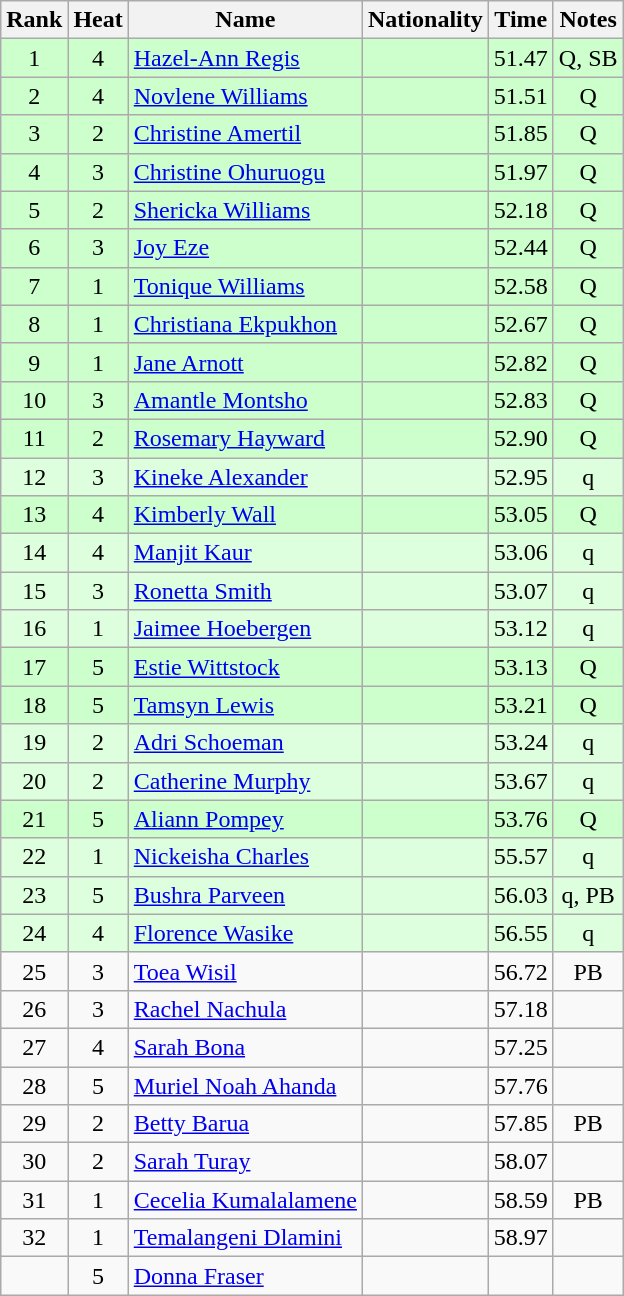<table class="wikitable sortable" style="text-align:center">
<tr>
<th>Rank</th>
<th>Heat</th>
<th>Name</th>
<th>Nationality</th>
<th>Time</th>
<th>Notes</th>
</tr>
<tr bgcolor=ccffcc>
<td>1</td>
<td>4</td>
<td align=left><a href='#'>Hazel-Ann Regis</a></td>
<td align=left></td>
<td>51.47</td>
<td>Q, SB</td>
</tr>
<tr bgcolor=ccffcc>
<td>2</td>
<td>4</td>
<td align=left><a href='#'>Novlene Williams</a></td>
<td align=left></td>
<td>51.51</td>
<td>Q</td>
</tr>
<tr bgcolor=ccffcc>
<td>3</td>
<td>2</td>
<td align=left><a href='#'>Christine Amertil</a></td>
<td align=left></td>
<td>51.85</td>
<td>Q</td>
</tr>
<tr bgcolor=ccffcc>
<td>4</td>
<td>3</td>
<td align=left><a href='#'>Christine Ohuruogu</a></td>
<td align=left></td>
<td>51.97</td>
<td>Q</td>
</tr>
<tr bgcolor=ccffcc>
<td>5</td>
<td>2</td>
<td align=left><a href='#'>Shericka Williams</a></td>
<td align=left></td>
<td>52.18</td>
<td>Q</td>
</tr>
<tr bgcolor=ccffcc>
<td>6</td>
<td>3</td>
<td align=left><a href='#'>Joy Eze</a></td>
<td align=left></td>
<td>52.44</td>
<td>Q</td>
</tr>
<tr bgcolor=ccffcc>
<td>7</td>
<td>1</td>
<td align=left><a href='#'>Tonique Williams</a></td>
<td align=left></td>
<td>52.58</td>
<td>Q</td>
</tr>
<tr bgcolor=ccffcc>
<td>8</td>
<td>1</td>
<td align=left><a href='#'>Christiana Ekpukhon</a></td>
<td align=left></td>
<td>52.67</td>
<td>Q</td>
</tr>
<tr bgcolor=ccffcc>
<td>9</td>
<td>1</td>
<td align=left><a href='#'>Jane Arnott</a></td>
<td align=left></td>
<td>52.82</td>
<td>Q</td>
</tr>
<tr bgcolor=ccffcc>
<td>10</td>
<td>3</td>
<td align=left><a href='#'>Amantle Montsho</a></td>
<td align=left></td>
<td>52.83</td>
<td>Q</td>
</tr>
<tr bgcolor=ccffcc>
<td>11</td>
<td>2</td>
<td align=left><a href='#'>Rosemary Hayward</a></td>
<td align=left></td>
<td>52.90</td>
<td>Q</td>
</tr>
<tr bgcolor=ddffdd>
<td>12</td>
<td>3</td>
<td align=left><a href='#'>Kineke Alexander</a></td>
<td align=left></td>
<td>52.95</td>
<td>q</td>
</tr>
<tr bgcolor=ccffcc>
<td>13</td>
<td>4</td>
<td align=left><a href='#'>Kimberly Wall</a></td>
<td align=left></td>
<td>53.05</td>
<td>Q</td>
</tr>
<tr bgcolor=ddffdd>
<td>14</td>
<td>4</td>
<td align=left><a href='#'>Manjit Kaur</a></td>
<td align=left></td>
<td>53.06</td>
<td>q</td>
</tr>
<tr bgcolor=ddffdd>
<td>15</td>
<td>3</td>
<td align=left><a href='#'>Ronetta Smith</a></td>
<td align=left></td>
<td>53.07</td>
<td>q</td>
</tr>
<tr bgcolor=ddffdd>
<td>16</td>
<td>1</td>
<td align=left><a href='#'>Jaimee Hoebergen</a></td>
<td align=left></td>
<td>53.12</td>
<td>q</td>
</tr>
<tr bgcolor=ccffcc>
<td>17</td>
<td>5</td>
<td align=left><a href='#'>Estie Wittstock</a></td>
<td align=left></td>
<td>53.13</td>
<td>Q</td>
</tr>
<tr bgcolor=ccffcc>
<td>18</td>
<td>5</td>
<td align=left><a href='#'>Tamsyn Lewis</a></td>
<td align=left></td>
<td>53.21</td>
<td>Q</td>
</tr>
<tr bgcolor=ddffdd>
<td>19</td>
<td>2</td>
<td align=left><a href='#'>Adri Schoeman</a></td>
<td align=left></td>
<td>53.24</td>
<td>q</td>
</tr>
<tr bgcolor=ddffdd>
<td>20</td>
<td>2</td>
<td align=left><a href='#'>Catherine Murphy</a></td>
<td align=left></td>
<td>53.67</td>
<td>q</td>
</tr>
<tr bgcolor=ccffcc>
<td>21</td>
<td>5</td>
<td align=left><a href='#'>Aliann Pompey</a></td>
<td align=left></td>
<td>53.76</td>
<td>Q</td>
</tr>
<tr bgcolor=ddffdd>
<td>22</td>
<td>1</td>
<td align=left><a href='#'>Nickeisha Charles</a></td>
<td align=left></td>
<td>55.57</td>
<td>q</td>
</tr>
<tr bgcolor=ddffdd>
<td>23</td>
<td>5</td>
<td align=left><a href='#'>Bushra Parveen</a></td>
<td align=left></td>
<td>56.03</td>
<td>q, PB</td>
</tr>
<tr bgcolor=ddffdd>
<td>24</td>
<td>4</td>
<td align=left><a href='#'>Florence Wasike</a></td>
<td align=left></td>
<td>56.55</td>
<td>q</td>
</tr>
<tr>
<td>25</td>
<td>3</td>
<td align=left><a href='#'>Toea Wisil</a></td>
<td align=left></td>
<td>56.72</td>
<td>PB</td>
</tr>
<tr>
<td>26</td>
<td>3</td>
<td align=left><a href='#'>Rachel Nachula</a></td>
<td align=left></td>
<td>57.18</td>
<td></td>
</tr>
<tr>
<td>27</td>
<td>4</td>
<td align=left><a href='#'>Sarah Bona</a></td>
<td align=left></td>
<td>57.25</td>
<td></td>
</tr>
<tr>
<td>28</td>
<td>5</td>
<td align=left><a href='#'>Muriel Noah Ahanda</a></td>
<td align=left></td>
<td>57.76</td>
<td></td>
</tr>
<tr>
<td>29</td>
<td>2</td>
<td align=left><a href='#'>Betty Barua</a></td>
<td align=left></td>
<td>57.85</td>
<td>PB</td>
</tr>
<tr>
<td>30</td>
<td>2</td>
<td align=left><a href='#'>Sarah Turay</a></td>
<td align=left></td>
<td>58.07</td>
<td></td>
</tr>
<tr>
<td>31</td>
<td>1</td>
<td align=left><a href='#'>Cecelia Kumalalamene</a></td>
<td align=left></td>
<td>58.59</td>
<td>PB</td>
</tr>
<tr>
<td>32</td>
<td>1</td>
<td align=left><a href='#'>Temalangeni Dlamini</a></td>
<td align=left></td>
<td>58.97</td>
<td></td>
</tr>
<tr>
<td></td>
<td>5</td>
<td align=left><a href='#'>Donna Fraser</a></td>
<td align=left></td>
<td></td>
<td></td>
</tr>
</table>
